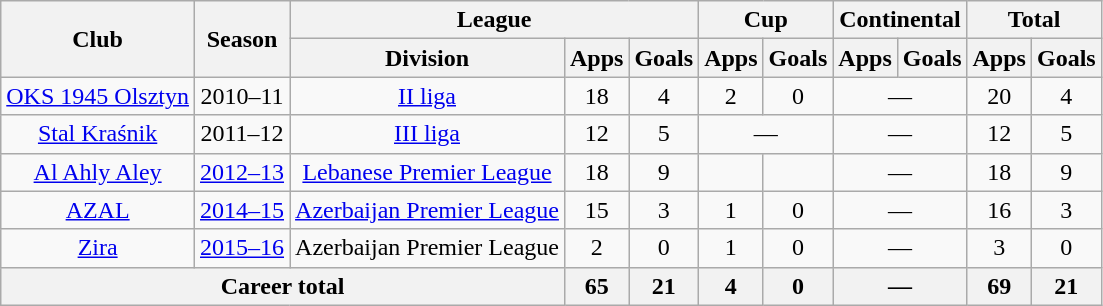<table class="wikitable" style="text-align:center">
<tr>
<th rowspan="2">Club</th>
<th rowspan="2">Season</th>
<th colspan="3">League</th>
<th colspan="2">Cup</th>
<th colspan="2">Continental</th>
<th colspan="2">Total</th>
</tr>
<tr>
<th>Division</th>
<th>Apps</th>
<th>Goals</th>
<th>Apps</th>
<th>Goals</th>
<th>Apps</th>
<th>Goals</th>
<th>Apps</th>
<th>Goals</th>
</tr>
<tr>
<td><a href='#'>OKS 1945 Olsztyn</a></td>
<td>2010–11</td>
<td><a href='#'>II liga</a></td>
<td>18</td>
<td>4</td>
<td>2</td>
<td>0</td>
<td colspan="2">—</td>
<td>20</td>
<td>4</td>
</tr>
<tr>
<td><a href='#'>Stal Kraśnik</a></td>
<td>2011–12</td>
<td><a href='#'>III liga</a></td>
<td>12</td>
<td>5</td>
<td colspan="2">—</td>
<td colspan="2">—</td>
<td>12</td>
<td>5</td>
</tr>
<tr>
<td><a href='#'>Al Ahly Aley</a></td>
<td><a href='#'>2012–13</a></td>
<td><a href='#'>Lebanese Premier League</a></td>
<td>18</td>
<td>9</td>
<td></td>
<td></td>
<td colspan="2">—</td>
<td>18</td>
<td>9</td>
</tr>
<tr>
<td><a href='#'>AZAL</a></td>
<td><a href='#'>2014–15</a></td>
<td><a href='#'>Azerbaijan Premier League</a></td>
<td>15</td>
<td>3</td>
<td>1</td>
<td>0</td>
<td colspan="2">—</td>
<td>16</td>
<td>3</td>
</tr>
<tr>
<td><a href='#'>Zira</a></td>
<td><a href='#'>2015–16</a></td>
<td>Azerbaijan Premier League</td>
<td>2</td>
<td>0</td>
<td>1</td>
<td>0</td>
<td colspan="2">—</td>
<td>3</td>
<td>0</td>
</tr>
<tr>
<th colspan="3">Career total</th>
<th>65</th>
<th>21</th>
<th>4</th>
<th>0</th>
<th colspan="2">—</th>
<th>69</th>
<th>21</th>
</tr>
</table>
